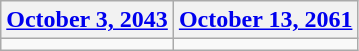<table class=wikitable>
<tr>
<th><a href='#'>October 3, 2043</a></th>
<th><a href='#'>October 13, 2061</a></th>
</tr>
<tr>
<td></td>
<td></td>
</tr>
</table>
